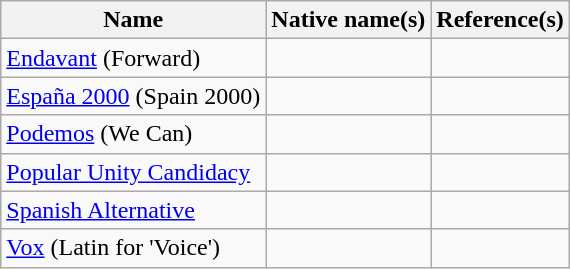<table class="wikitable">
<tr>
<th>Name</th>
<th>Native name(s)</th>
<th>Reference(s)</th>
</tr>
<tr>
<td><a href='#'>Endavant</a> (Forward)</td>
<td></td>
<td></td>
</tr>
<tr>
<td><a href='#'>España 2000</a> (Spain 2000)</td>
<td></td>
<td></td>
</tr>
<tr>
<td><a href='#'>Podemos</a> (We Can)</td>
<td></td>
<td></td>
</tr>
<tr>
<td><a href='#'>Popular Unity Candidacy</a></td>
<td></td>
<td></td>
</tr>
<tr>
<td><a href='#'>Spanish Alternative</a></td>
<td></td>
<td></td>
</tr>
<tr>
<td><a href='#'>Vox</a> (Latin for 'Voice')</td>
<td></td>
<td></td>
</tr>
</table>
